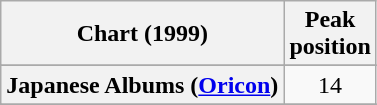<table class="wikitable sortable plainrowheaders">
<tr>
<th scope="col">Chart (1999)</th>
<th scope="col">Peak<br>position</th>
</tr>
<tr>
</tr>
<tr>
</tr>
<tr>
</tr>
<tr>
</tr>
<tr>
</tr>
<tr>
</tr>
<tr>
</tr>
<tr>
</tr>
<tr>
</tr>
<tr>
<th scope="row">Japanese Albums (<a href='#'>Oricon</a>)</th>
<td align="center">14</td>
</tr>
<tr>
</tr>
<tr>
</tr>
<tr>
</tr>
<tr>
</tr>
<tr>
</tr>
<tr>
</tr>
<tr>
</tr>
<tr>
</tr>
<tr>
</tr>
</table>
